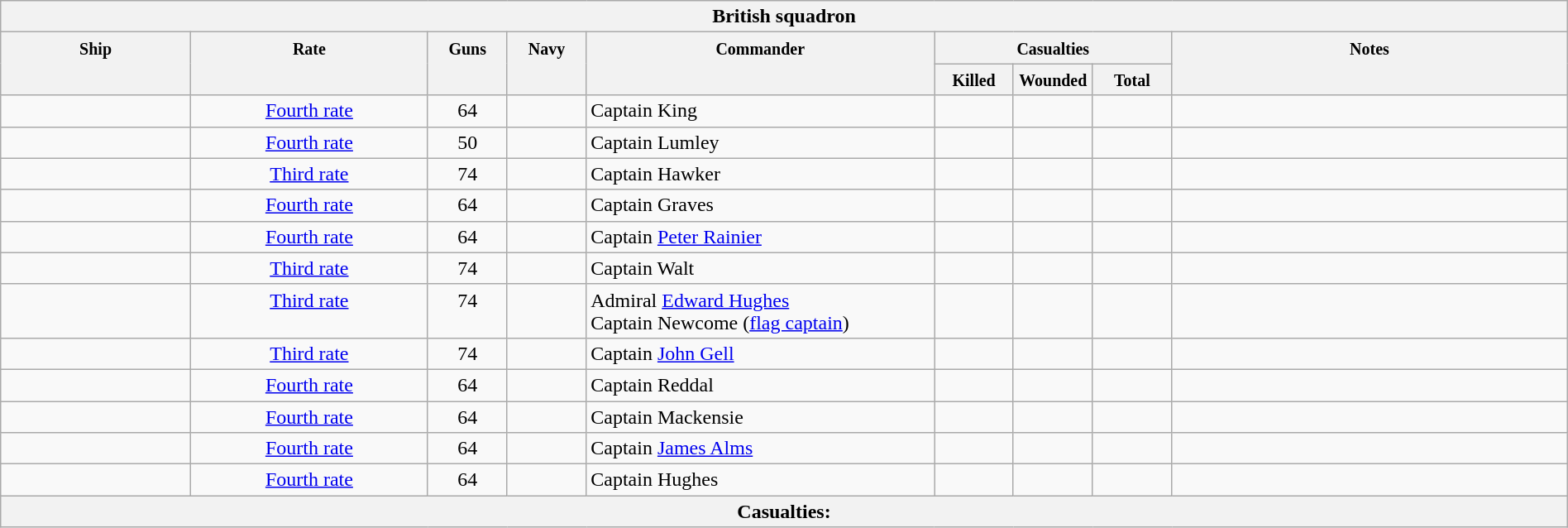<table class="wikitable" border="1" style="width:100%;">
<tr style="vertical-align:top;">
<th colspan="11" bgcolor="white">British squadron</th>
</tr>
<tr valign="top"|- style="vertical-align:top;">
<th width=12%; align= center rowspan=2><small> Ship </small></th>
<th width=15%; align= center rowspan=2><small> Rate </small></th>
<th width=5%; align= center rowspan=2><small> Guns </small></th>
<th width=5%; align= center rowspan=2><small> Navy </small></th>
<th width=22%; align= center rowspan=2><small> Commander </small></th>
<th width=15%; align= center colspan=3><small>Casualties</small></th>
<th width=25%; align= center rowspan=2><small>Notes</small></th>
</tr>
<tr style="vertical-align:top;">
<th width=5%; align= center><small> Killed </small></th>
<th width=5%; align= center><small> Wounded </small></th>
<th width=5%; align= center><small> Total</small></th>
</tr>
<tr style="vertical-align:top;">
<td align= left></td>
<td align= center><a href='#'>Fourth rate</a></td>
<td align= center>64</td>
<td align= center></td>
<td align= left>Captain King</td>
<td align= right></td>
<td align= right></td>
<td align= right></td>
<td align= left></td>
</tr>
<tr style="vertical-align:top;">
<td align= left></td>
<td align= center><a href='#'>Fourth rate</a></td>
<td align= center>50</td>
<td align= center></td>
<td align= left>Captain Lumley</td>
<td align= right></td>
<td align= right></td>
<td align= right></td>
<td align= left></td>
</tr>
<tr style="vertical-align:top;">
<td align= left></td>
<td align= center><a href='#'>Third rate</a></td>
<td align= center>74</td>
<td align= center></td>
<td align= left>Captain Hawker</td>
<td align= right></td>
<td align= right></td>
<td align= right></td>
<td align= left></td>
</tr>
<tr style="vertical-align:top;">
<td align= left></td>
<td align= center><a href='#'>Fourth rate</a></td>
<td align= center>64</td>
<td align= center></td>
<td align= left>Captain Graves</td>
<td align= right></td>
<td align= right></td>
<td align= right></td>
<td align= left></td>
</tr>
<tr style="vertical-align:top;">
<td align= left></td>
<td align= center><a href='#'>Fourth rate</a></td>
<td align= center>64</td>
<td align= center></td>
<td align= left>Captain <a href='#'>Peter Rainier</a></td>
<td align= right></td>
<td align= right></td>
<td align= right></td>
<td align= left></td>
</tr>
<tr style="vertical-align:top;">
<td align= left></td>
<td align= center><a href='#'>Third rate</a></td>
<td align= center>74</td>
<td align= center></td>
<td align= left>Captain Walt</td>
<td align= right></td>
<td align= right></td>
<td align= right></td>
<td align= left></td>
</tr>
<tr style="vertical-align:top;">
<td align= left></td>
<td align= center><a href='#'>Third rate</a></td>
<td align= center>74</td>
<td align= center></td>
<td align= left>Admiral <a href='#'>Edward Hughes</a> <br>Captain Newcome (<a href='#'>flag captain</a>)</td>
<td align= right></td>
<td align= right></td>
<td align= right></td>
<td align= left></td>
</tr>
<tr style="vertical-align:top;">
<td align= left></td>
<td align= center><a href='#'>Third rate</a></td>
<td align= center>74</td>
<td align= center></td>
<td align= left>Captain <a href='#'>John Gell</a></td>
<td align= right></td>
<td align= right></td>
<td align= right></td>
<td align= left></td>
</tr>
<tr style="vertical-align:top;">
<td align= left></td>
<td align= center><a href='#'>Fourth rate</a></td>
<td align= center>64</td>
<td align= center></td>
<td align= left>Captain Reddal</td>
<td align= right></td>
<td align= right></td>
<td align= right></td>
<td align= left></td>
</tr>
<tr style="vertical-align:top;">
<td align= left></td>
<td align= center><a href='#'>Fourth rate</a></td>
<td align= center>64</td>
<td align= center></td>
<td align= left>Captain Mackensie</td>
<td align= right></td>
<td align= right></td>
<td align= right></td>
<td align= left></td>
</tr>
<tr style="vertical-align:top;">
<td align= left></td>
<td align= center><a href='#'>Fourth rate</a></td>
<td align= center>64</td>
<td align= center></td>
<td align= left>Captain <a href='#'>James Alms</a></td>
<td align= right></td>
<td align= right></td>
<td align= right></td>
<td align= left></td>
</tr>
<tr style="vertical-align:top;">
<td align= left></td>
<td align= center><a href='#'>Fourth rate</a></td>
<td align= center>64</td>
<td align= center></td>
<td align= left>Captain Hughes</td>
<td align= right></td>
<td align= right></td>
<td align= right></td>
<td align= left></td>
</tr>
<tr style="vertical-align:top;">
<th colspan="11" bgcolor="white">Casualties:</th>
</tr>
</table>
